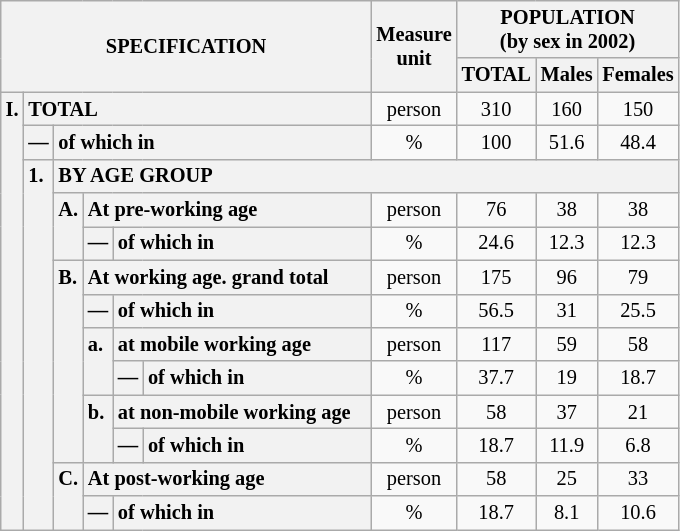<table class="wikitable" style="font-size:85%; text-align:center">
<tr>
<th rowspan="2" colspan="6">SPECIFICATION</th>
<th rowspan="2">Measure<br> unit</th>
<th colspan="3" rowspan="1">POPULATION<br> (by sex in 2002)</th>
</tr>
<tr>
<th>TOTAL</th>
<th>Males</th>
<th>Females</th>
</tr>
<tr>
<th style="text-align:left" valign="top" rowspan="13">I.</th>
<th style="text-align:left" colspan="5">TOTAL</th>
<td>person</td>
<td>310</td>
<td>160</td>
<td>150</td>
</tr>
<tr>
<th style="text-align:left" valign="top">—</th>
<th style="text-align:left" colspan="4">of which in</th>
<td>%</td>
<td>100</td>
<td>51.6</td>
<td>48.4</td>
</tr>
<tr>
<th style="text-align:left" valign="top" rowspan="11">1.</th>
<th style="text-align:left" colspan="19">BY AGE GROUP</th>
</tr>
<tr>
<th style="text-align:left" valign="top" rowspan="2">A.</th>
<th style="text-align:left" colspan="3">At pre-working age</th>
<td>person</td>
<td>76</td>
<td>38</td>
<td>38</td>
</tr>
<tr>
<th style="text-align:left" valign="top">—</th>
<th style="text-align:left" valign="top" colspan="2">of which in</th>
<td>%</td>
<td>24.6</td>
<td>12.3</td>
<td>12.3</td>
</tr>
<tr>
<th style="text-align:left" valign="top" rowspan="6">B.</th>
<th style="text-align:left" colspan="3">At working age. grand total</th>
<td>person</td>
<td>175</td>
<td>96</td>
<td>79</td>
</tr>
<tr>
<th style="text-align:left" valign="top">—</th>
<th style="text-align:left" valign="top" colspan="2">of which in</th>
<td>%</td>
<td>56.5</td>
<td>31</td>
<td>25.5</td>
</tr>
<tr>
<th style="text-align:left" valign="top" rowspan="2">a.</th>
<th style="text-align:left" colspan="2">at mobile working age</th>
<td>person</td>
<td>117</td>
<td>59</td>
<td>58</td>
</tr>
<tr>
<th style="text-align:left" valign="top">—</th>
<th style="text-align:left" valign="top" colspan="1">of which in                        </th>
<td>%</td>
<td>37.7</td>
<td>19</td>
<td>18.7</td>
</tr>
<tr>
<th style="text-align:left" valign="top" rowspan="2">b.</th>
<th style="text-align:left" colspan="2">at non-mobile working age</th>
<td>person</td>
<td>58</td>
<td>37</td>
<td>21</td>
</tr>
<tr>
<th style="text-align:left" valign="top">—</th>
<th style="text-align:left" valign="top" colspan="1">of which in                        </th>
<td>%</td>
<td>18.7</td>
<td>11.9</td>
<td>6.8</td>
</tr>
<tr>
<th style="text-align:left" valign="top" rowspan="2">C.</th>
<th style="text-align:left" colspan="3">At post-working age</th>
<td>person</td>
<td>58</td>
<td>25</td>
<td>33</td>
</tr>
<tr>
<th style="text-align:left" valign="top">—</th>
<th style="text-align:left" valign="top" colspan="2">of which in</th>
<td>%</td>
<td>18.7</td>
<td>8.1</td>
<td>10.6</td>
</tr>
</table>
